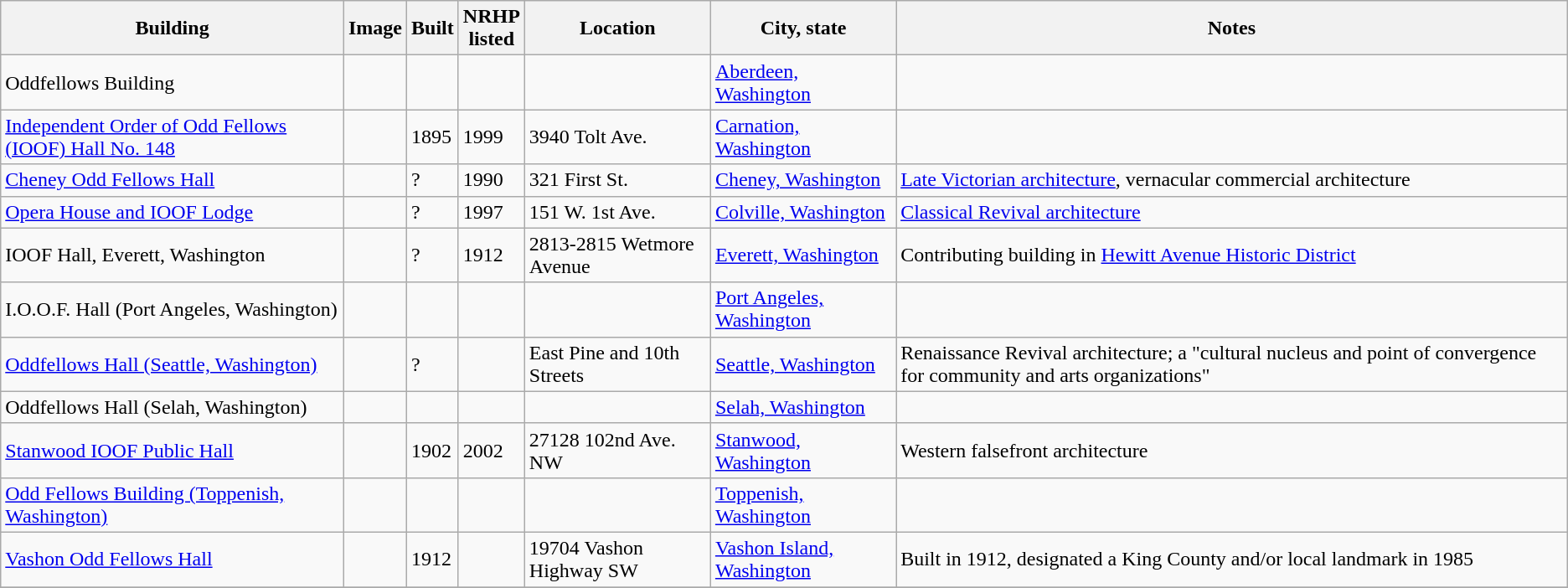<table class="wikitable sortable">
<tr>
<th>Building<br></th>
<th class="unsortable">Image</th>
<th>Built</th>
<th>NRHP<br>listed</th>
<th>Location</th>
<th>City, state</th>
<th class="unsortable">Notes</th>
</tr>
<tr>
<td>Oddfellows Building</td>
<td></td>
<td></td>
<td></td>
<td></td>
<td><a href='#'>Aberdeen, Washington</a></td>
<td></td>
</tr>
<tr>
<td><a href='#'>Independent Order of Odd Fellows (IOOF) Hall No. 148</a></td>
<td></td>
<td>1895</td>
<td>1999</td>
<td>3940 Tolt Ave.<br><small></small></td>
<td><a href='#'>Carnation, Washington</a></td>
<td></td>
</tr>
<tr>
<td><a href='#'>Cheney Odd Fellows Hall</a></td>
<td></td>
<td>?</td>
<td>1990</td>
<td>321 First St.<br><small></small></td>
<td><a href='#'>Cheney, Washington</a></td>
<td><a href='#'>Late Victorian architecture</a>, vernacular commercial architecture</td>
</tr>
<tr>
<td><a href='#'>Opera House and IOOF Lodge</a></td>
<td></td>
<td>?</td>
<td>1997</td>
<td>151 W. 1st Ave.<br><small></small></td>
<td><a href='#'>Colville, Washington</a></td>
<td><a href='#'>Classical Revival architecture</a></td>
</tr>
<tr>
<td>IOOF Hall, Everett, Washington</td>
<td></td>
<td>?</td>
<td>1912</td>
<td>2813-2815 Wetmore Avenue</td>
<td><a href='#'>Everett, Washington</a></td>
<td>Contributing building in <a href='#'>Hewitt Avenue Historic District</a></td>
</tr>
<tr>
<td>I.O.O.F. Hall (Port Angeles, Washington)</td>
<td></td>
<td></td>
<td></td>
<td></td>
<td><a href='#'>Port Angeles, Washington</a></td>
<td></td>
</tr>
<tr>
<td><a href='#'>Oddfellows Hall (Seattle, Washington)</a></td>
<td></td>
<td>?</td>
<td></td>
<td>East Pine and 10th Streets<br><small></small></td>
<td><a href='#'>Seattle, Washington</a></td>
<td>Renaissance Revival architecture; a "cultural nucleus and point of convergence for community and arts organizations"</td>
</tr>
<tr>
<td>Oddfellows Hall (Selah, Washington)</td>
<td></td>
<td></td>
<td></td>
<td></td>
<td><a href='#'>Selah, Washington</a></td>
<td></td>
</tr>
<tr>
<td><a href='#'>Stanwood IOOF Public Hall</a></td>
<td></td>
<td>1902</td>
<td>2002</td>
<td>27128 102nd Ave. NW<br><small></small></td>
<td><a href='#'>Stanwood, Washington</a></td>
<td>Western falsefront architecture</td>
</tr>
<tr>
<td><a href='#'>Odd Fellows Building (Toppenish, Washington)</a></td>
<td></td>
<td></td>
<td></td>
<td></td>
<td><a href='#'>Toppenish, Washington</a></td>
<td></td>
</tr>
<tr>
<td><a href='#'>Vashon Odd Fellows Hall</a></td>
<td></td>
<td>1912</td>
<td></td>
<td>19704 Vashon Highway SW<br><small></small></td>
<td><a href='#'>Vashon Island, Washington</a></td>
<td>Built in 1912, designated a King County and/or local landmark in 1985</td>
</tr>
<tr>
</tr>
</table>
